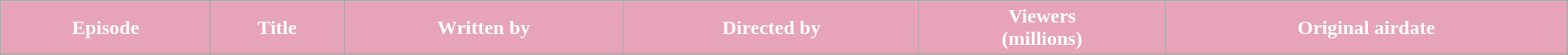<table class="wikitable plainrowheaders" style="width:100%;">
<tr style="color:#fff;">
<th style="background:#E7A3B7;">Episode</th>
<th style="background:#E7A3B7;">Title</th>
<th style="background:#E7A3B7;">Written by</th>
<th style="background:#E7A3B7;">Directed by</th>
<th style="background:#E7A3B7;">Viewers<br>(millions)</th>
<th style="background:#E7A3B7;">Original airdate<br>


</th>
</tr>
</table>
